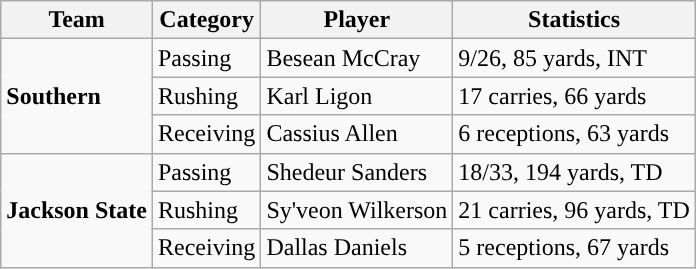<table class="wikitable" style="float: left;">
<tr>
<th>Team</th>
<th>Category</th>
<th>Player</th>
<th>Statistics</th>
</tr>
<tr>
<td rowspan=3><strong>Southern</strong></td>
<td>Passing</td>
<td>Besean McCray</td>
<td>9/26, 85 yards, INT</td>
</tr>
<tr>
<td>Rushing</td>
<td>Karl Ligon</td>
<td>17 carries, 66 yards</td>
</tr>
<tr>
<td>Receiving</td>
<td>Cassius Allen</td>
<td>6 receptions, 63 yards</td>
</tr>
<tr>
<td rowspan=3><strong>Jackson State</strong></td>
<td>Passing</td>
<td>Shedeur Sanders</td>
<td>18/33, 194 yards, TD</td>
</tr>
<tr>
<td>Rushing</td>
<td>Sy'veon Wilkerson</td>
<td>21 carries, 96 yards, TD</td>
</tr>
<tr>
<td>Receiving</td>
<td>Dallas Daniels</td>
<td>5 receptions, 67 yards</td>
</tr>
</table>
